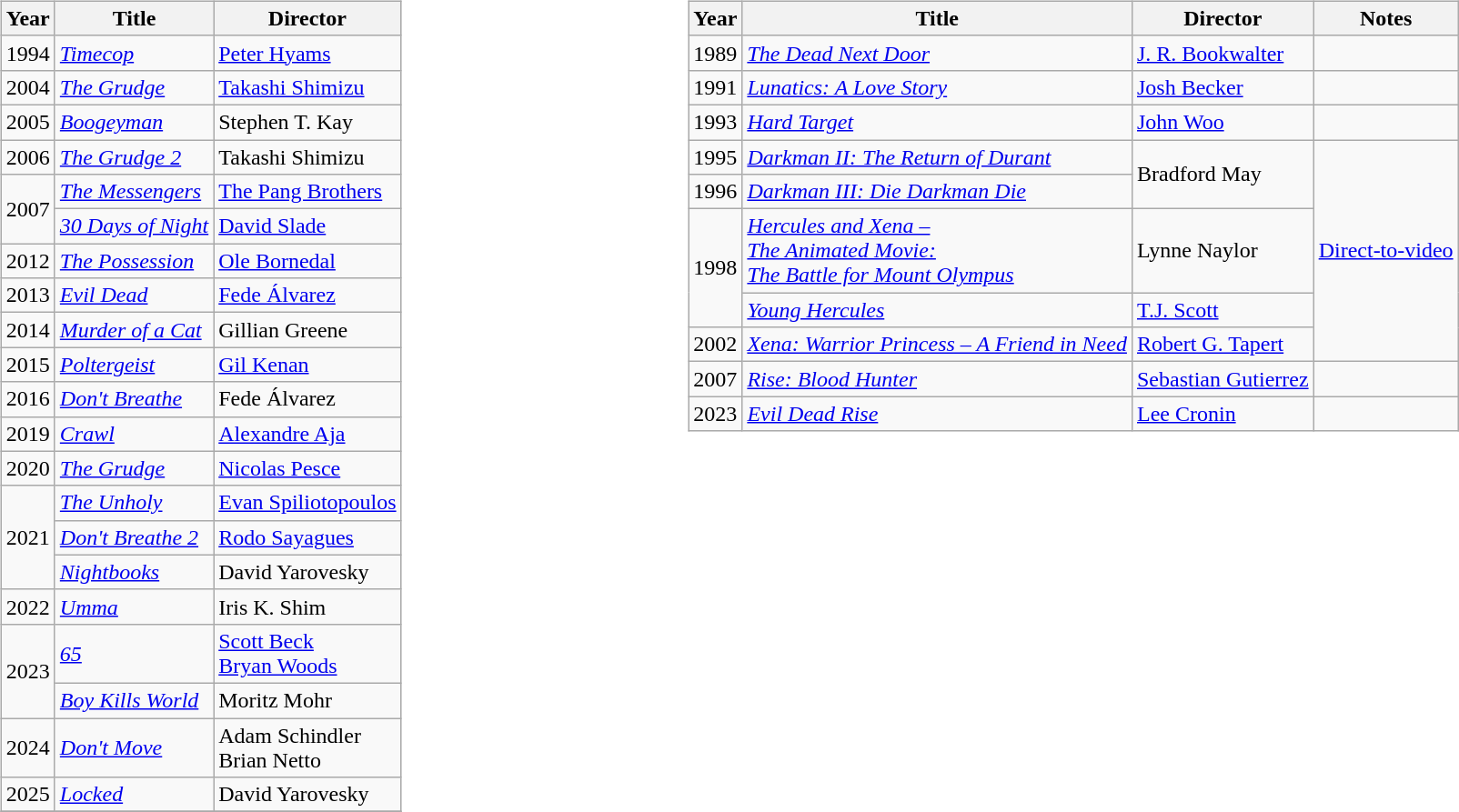<table style="width:100%;">
<tr style="vertical-align:top;">
<td width="40%"><br><table class="wikitable">
<tr>
<th>Year</th>
<th>Title</th>
<th>Director</th>
</tr>
<tr>
<td>1994</td>
<td><em><a href='#'>Timecop</a></em></td>
<td><a href='#'>Peter Hyams</a></td>
</tr>
<tr>
<td>2004</td>
<td><em><a href='#'>The Grudge</a></em></td>
<td><a href='#'>Takashi Shimizu</a></td>
</tr>
<tr>
<td>2005</td>
<td><em><a href='#'>Boogeyman</a></em></td>
<td>Stephen T. Kay</td>
</tr>
<tr>
<td>2006</td>
<td><em><a href='#'>The Grudge 2</a></em></td>
<td>Takashi Shimizu</td>
</tr>
<tr>
<td rowspan="2">2007</td>
<td><em><a href='#'>The Messengers</a></em></td>
<td><a href='#'>The Pang Brothers</a></td>
</tr>
<tr>
<td><em><a href='#'>30 Days of Night</a></em></td>
<td><a href='#'>David Slade</a></td>
</tr>
<tr>
<td>2012</td>
<td><em><a href='#'>The Possession</a></em></td>
<td><a href='#'>Ole Bornedal</a></td>
</tr>
<tr>
<td>2013</td>
<td><em><a href='#'>Evil Dead</a></em></td>
<td><a href='#'>Fede Álvarez</a></td>
</tr>
<tr>
<td>2014</td>
<td><em><a href='#'>Murder of a Cat</a></em></td>
<td>Gillian Greene</td>
</tr>
<tr>
<td>2015</td>
<td><em><a href='#'>Poltergeist</a></em></td>
<td><a href='#'>Gil Kenan</a></td>
</tr>
<tr>
<td>2016</td>
<td><em><a href='#'>Don't Breathe</a></em></td>
<td>Fede Álvarez</td>
</tr>
<tr>
<td>2019</td>
<td><em><a href='#'>Crawl</a></em></td>
<td><a href='#'>Alexandre Aja</a></td>
</tr>
<tr>
<td>2020</td>
<td><em><a href='#'>The Grudge</a></em></td>
<td><a href='#'>Nicolas Pesce</a></td>
</tr>
<tr>
<td rowspan="3">2021</td>
<td><em><a href='#'>The Unholy</a></em></td>
<td><a href='#'>Evan Spiliotopoulos</a></td>
</tr>
<tr>
<td><em><a href='#'>Don't Breathe 2</a></em></td>
<td><a href='#'>Rodo Sayagues</a></td>
</tr>
<tr>
<td><em><a href='#'>Nightbooks</a></em></td>
<td>David Yarovesky</td>
</tr>
<tr>
<td>2022</td>
<td><em><a href='#'>Umma</a></em></td>
<td>Iris K. Shim</td>
</tr>
<tr>
<td rowspan="2">2023</td>
<td><em><a href='#'>65</a></em></td>
<td><a href='#'>Scott Beck<br>Bryan Woods</a></td>
</tr>
<tr>
<td><em><a href='#'>Boy Kills World</a></em></td>
<td>Moritz Mohr</td>
</tr>
<tr>
<td>2024</td>
<td><em><a href='#'>Don't Move</a></em></td>
<td>Adam Schindler<br>Brian Netto</td>
</tr>
<tr>
<td>2025</td>
<td><em><a href='#'>Locked</a></em></td>
<td>David Yarovesky</td>
</tr>
<tr>
</tr>
</table>
</td>
<td width="60%"><br><table class="wikitable">
<tr>
<th>Year</th>
<th>Title</th>
<th>Director</th>
<th>Notes</th>
</tr>
<tr>
<td>1989</td>
<td><em><a href='#'>The Dead Next Door</a></em></td>
<td><a href='#'>J. R. Bookwalter</a></td>
<td></td>
</tr>
<tr>
<td>1991</td>
<td><em><a href='#'>Lunatics: A Love Story</a></em></td>
<td><a href='#'>Josh Becker</a></td>
<td></td>
</tr>
<tr>
<td>1993</td>
<td><em><a href='#'>Hard Target</a></em></td>
<td><a href='#'>John Woo</a></td>
<td></td>
</tr>
<tr>
<td>1995</td>
<td><em><a href='#'>Darkman II: The Return of Durant</a></em></td>
<td rowspan=2>Bradford May</td>
<td rowspan=5><a href='#'>Direct-to-video</a></td>
</tr>
<tr>
<td>1996</td>
<td><em><a href='#'>Darkman III: Die Darkman Die</a></em></td>
</tr>
<tr>
<td rowspan="2">1998</td>
<td><em><a href='#'>Hercules and Xena –<br>The Animated Movie:<br>The Battle for Mount Olympus</a></em></td>
<td>Lynne Naylor</td>
</tr>
<tr>
<td><em><a href='#'>Young Hercules</a></em></td>
<td><a href='#'>T.J. Scott</a></td>
</tr>
<tr>
<td>2002</td>
<td><em><a href='#'>Xena: Warrior Princess – A Friend in Need</a></em></td>
<td><a href='#'>Robert G. Tapert</a></td>
</tr>
<tr>
<td>2007</td>
<td><em><a href='#'>Rise: Blood Hunter</a></em></td>
<td><a href='#'>Sebastian Gutierrez</a></td>
<td></td>
</tr>
<tr>
<td>2023</td>
<td><em><a href='#'>Evil Dead Rise</a></em></td>
<td><a href='#'>Lee Cronin</a></td>
<td></td>
</tr>
</table>
</td>
<td width="50%"></td>
</tr>
</table>
